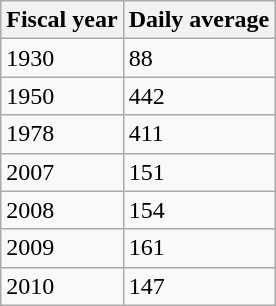<table class="wikitable">
<tr>
<th>Fiscal year</th>
<th>Daily average</th>
</tr>
<tr>
<td>1930</td>
<td>88</td>
</tr>
<tr>
<td>1950</td>
<td>442</td>
</tr>
<tr>
<td>1978</td>
<td>411</td>
</tr>
<tr>
<td>2007</td>
<td>151</td>
</tr>
<tr>
<td>2008</td>
<td>154</td>
</tr>
<tr>
<td>2009</td>
<td>161</td>
</tr>
<tr>
<td>2010</td>
<td>147</td>
</tr>
</table>
